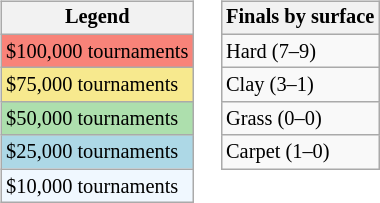<table>
<tr valign=top>
<td><br><table class=wikitable style="font-size:85%">
<tr>
<th>Legend</th>
</tr>
<tr style="background:#f88379;">
<td>$100,000 tournaments</td>
</tr>
<tr style="background:#f7e98e;">
<td>$75,000 tournaments</td>
</tr>
<tr style="background:#addfad;">
<td>$50,000 tournaments</td>
</tr>
<tr style="background:lightblue;">
<td>$25,000 tournaments</td>
</tr>
<tr style="background:#f0f8ff;">
<td>$10,000 tournaments</td>
</tr>
</table>
</td>
<td><br><table class=wikitable style="font-size:85%">
<tr>
<th>Finals by surface</th>
</tr>
<tr>
<td>Hard (7–9)</td>
</tr>
<tr>
<td>Clay (3–1)</td>
</tr>
<tr>
<td>Grass (0–0)</td>
</tr>
<tr>
<td>Carpet (1–0)</td>
</tr>
</table>
</td>
</tr>
</table>
